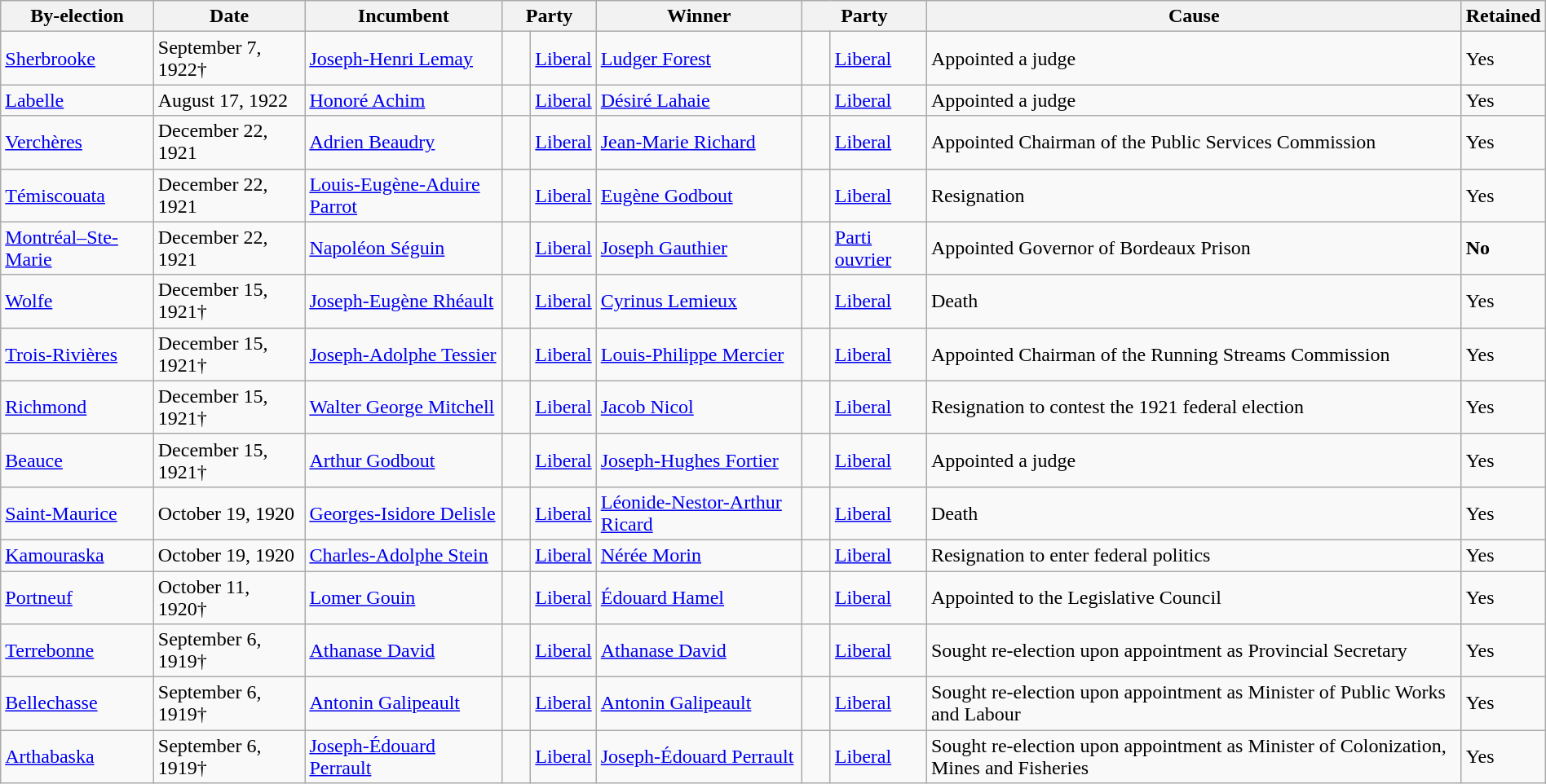<table class=wikitable style="width:100%">
<tr>
<th>By-election</th>
<th>Date</th>
<th>Incumbent</th>
<th colspan=2>Party</th>
<th>Winner</th>
<th colspan=2>Party</th>
<th>Cause</th>
<th>Retained</th>
</tr>
<tr>
<td><a href='#'>Sherbrooke</a></td>
<td>September 7, 1922†</td>
<td><a href='#'>Joseph-Henri Lemay</a></td>
<td>    </td>
<td><a href='#'>Liberal</a></td>
<td><a href='#'>Ludger Forest</a></td>
<td>    </td>
<td><a href='#'>Liberal</a></td>
<td>Appointed a judge</td>
<td>Yes</td>
</tr>
<tr>
<td><a href='#'>Labelle</a></td>
<td>August 17, 1922</td>
<td><a href='#'>Honoré Achim</a></td>
<td>    </td>
<td><a href='#'>Liberal</a></td>
<td><a href='#'>Désiré Lahaie</a></td>
<td>    </td>
<td><a href='#'>Liberal</a></td>
<td>Appointed a judge</td>
<td>Yes</td>
</tr>
<tr>
<td><a href='#'>Verchères</a></td>
<td>December 22, 1921</td>
<td><a href='#'>Adrien Beaudry</a></td>
<td>    </td>
<td><a href='#'>Liberal</a></td>
<td><a href='#'>Jean-Marie Richard</a></td>
<td>    </td>
<td><a href='#'>Liberal</a></td>
<td>Appointed Chairman of the Public Services Commission</td>
<td>Yes</td>
</tr>
<tr>
<td><a href='#'>Témiscouata</a></td>
<td>December 22, 1921</td>
<td><a href='#'>Louis-Eugène-Aduire Parrot</a></td>
<td>    </td>
<td><a href='#'>Liberal</a></td>
<td><a href='#'>Eugène Godbout</a></td>
<td>    </td>
<td><a href='#'>Liberal</a></td>
<td>Resignation</td>
<td>Yes</td>
</tr>
<tr>
<td><a href='#'>Montréal–Ste-Marie</a></td>
<td>December 22, 1921</td>
<td><a href='#'>Napoléon Séguin</a></td>
<td>    </td>
<td><a href='#'>Liberal</a></td>
<td><a href='#'>Joseph Gauthier</a></td>
<td>    </td>
<td><a href='#'>Parti ouvrier</a></td>
<td>Appointed Governor of Bordeaux Prison</td>
<td><strong>No</strong></td>
</tr>
<tr>
<td><a href='#'>Wolfe</a></td>
<td>December 15, 1921†</td>
<td><a href='#'>Joseph-Eugène Rhéault</a></td>
<td>    </td>
<td><a href='#'>Liberal</a></td>
<td><a href='#'>Cyrinus Lemieux</a></td>
<td>    </td>
<td><a href='#'>Liberal</a></td>
<td>Death</td>
<td>Yes</td>
</tr>
<tr>
<td><a href='#'>Trois-Rivières</a></td>
<td>December 15, 1921†</td>
<td><a href='#'>Joseph-Adolphe Tessier</a></td>
<td>    </td>
<td><a href='#'>Liberal</a></td>
<td><a href='#'>Louis-Philippe Mercier</a></td>
<td>    </td>
<td><a href='#'>Liberal</a></td>
<td>Appointed Chairman of the Running Streams Commission</td>
<td>Yes</td>
</tr>
<tr>
<td><a href='#'>Richmond</a></td>
<td>December 15, 1921†</td>
<td><a href='#'>Walter George Mitchell</a></td>
<td>    </td>
<td><a href='#'>Liberal</a></td>
<td><a href='#'>Jacob Nicol</a></td>
<td>    </td>
<td><a href='#'>Liberal</a></td>
<td>Resignation to contest the 1921 federal election</td>
<td>Yes</td>
</tr>
<tr>
<td><a href='#'>Beauce</a></td>
<td>December 15, 1921†</td>
<td><a href='#'>Arthur Godbout</a></td>
<td>    </td>
<td><a href='#'>Liberal</a></td>
<td><a href='#'>Joseph-Hughes Fortier</a></td>
<td>    </td>
<td><a href='#'>Liberal</a></td>
<td>Appointed a judge</td>
<td>Yes</td>
</tr>
<tr>
<td><a href='#'>Saint-Maurice</a></td>
<td>October 19, 1920</td>
<td><a href='#'>Georges-Isidore Delisle</a></td>
<td>    </td>
<td><a href='#'>Liberal</a></td>
<td><a href='#'>Léonide-Nestor-Arthur Ricard</a></td>
<td>    </td>
<td><a href='#'>Liberal</a></td>
<td>Death</td>
<td>Yes</td>
</tr>
<tr>
<td><a href='#'>Kamouraska</a></td>
<td>October 19, 1920</td>
<td><a href='#'>Charles-Adolphe Stein</a></td>
<td>    </td>
<td><a href='#'>Liberal</a></td>
<td><a href='#'>Nérée Morin</a></td>
<td>    </td>
<td><a href='#'>Liberal</a></td>
<td>Resignation to enter federal politics</td>
<td>Yes</td>
</tr>
<tr>
<td><a href='#'>Portneuf</a></td>
<td>October 11, 1920†</td>
<td><a href='#'>Lomer Gouin</a></td>
<td>    </td>
<td><a href='#'>Liberal</a></td>
<td><a href='#'>Édouard Hamel</a></td>
<td>    </td>
<td><a href='#'>Liberal</a></td>
<td>Appointed to the Legislative Council</td>
<td>Yes</td>
</tr>
<tr>
<td><a href='#'>Terrebonne</a></td>
<td>September 6, 1919†</td>
<td><a href='#'>Athanase David</a></td>
<td>    </td>
<td><a href='#'>Liberal</a></td>
<td><a href='#'>Athanase David</a></td>
<td>    </td>
<td><a href='#'>Liberal</a></td>
<td>Sought re-election upon appointment as Provincial Secretary</td>
<td>Yes</td>
</tr>
<tr>
<td><a href='#'>Bellechasse</a></td>
<td>September 6, 1919†</td>
<td><a href='#'>Antonin Galipeault</a></td>
<td>    </td>
<td><a href='#'>Liberal</a></td>
<td><a href='#'>Antonin Galipeault</a></td>
<td>    </td>
<td><a href='#'>Liberal</a></td>
<td>Sought re-election upon appointment as Minister of Public Works and Labour</td>
<td>Yes</td>
</tr>
<tr>
<td><a href='#'>Arthabaska</a></td>
<td>September 6, 1919†</td>
<td><a href='#'>Joseph-Édouard Perrault</a></td>
<td>    </td>
<td><a href='#'>Liberal</a></td>
<td><a href='#'>Joseph-Édouard Perrault</a></td>
<td>    </td>
<td><a href='#'>Liberal</a></td>
<td>Sought re-election upon appointment as Minister of Colonization, Mines and Fisheries</td>
<td>Yes</td>
</tr>
</table>
